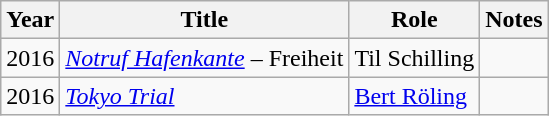<table class="wikitable sortable">
<tr>
<th>Year</th>
<th>Title</th>
<th>Role</th>
<th class="unsortable">Notes</th>
</tr>
<tr>
<td>2016</td>
<td><em><a href='#'>Notruf Hafenkante</a></em> – Freiheit</td>
<td>Til Schilling</td>
<td></td>
</tr>
<tr>
<td>2016</td>
<td><em><a href='#'>Tokyo Trial</a></em></td>
<td><a href='#'>Bert Röling</a></td>
<td></td>
</tr>
</table>
